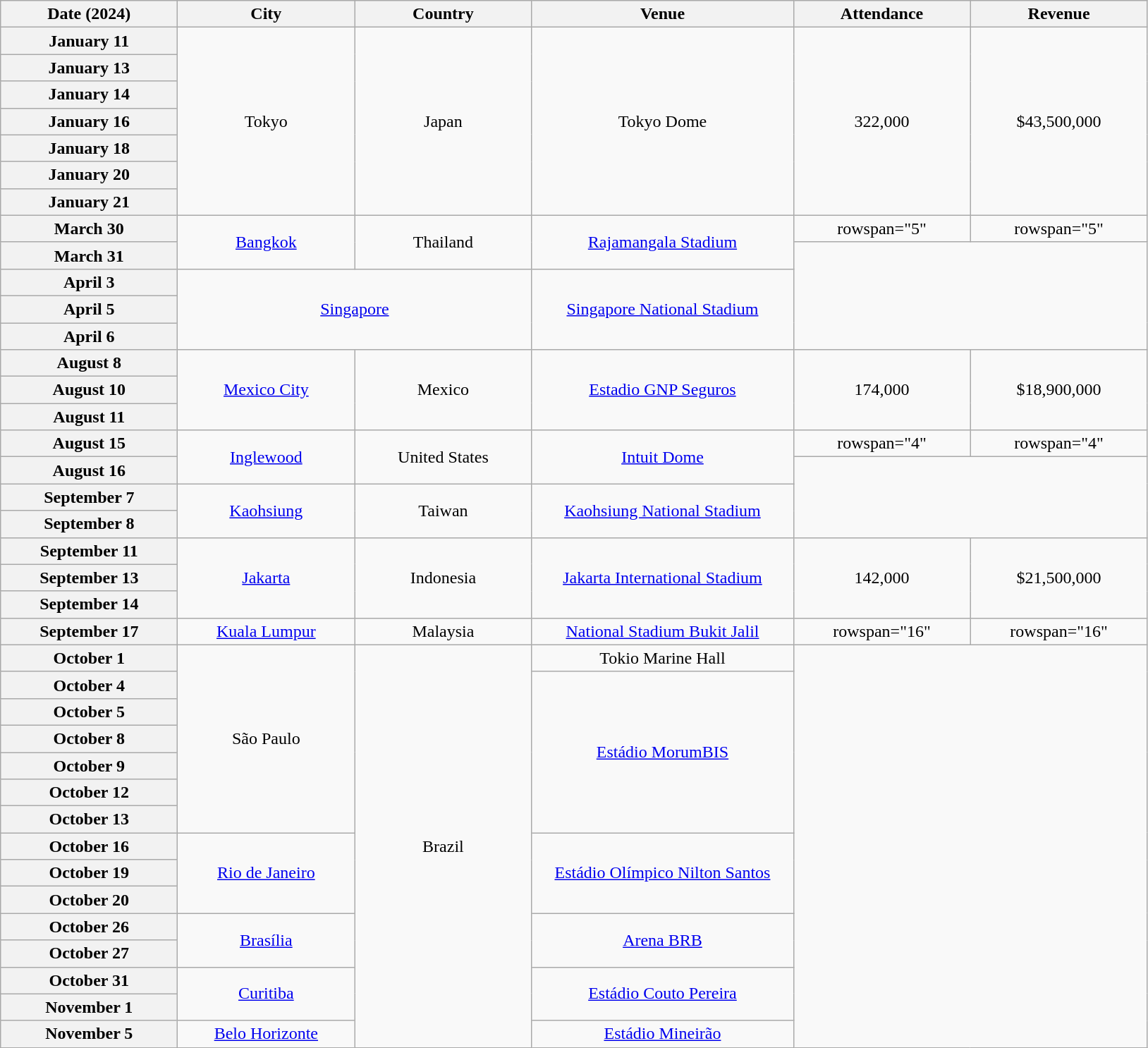<table class="wikitable plainrowheaders" style="text-align:center;">
<tr>
<th scope="col" style="width:10em;">Date (2024)</th>
<th scope="col" style="width:10em;">City</th>
<th scope="col" style="width:10em;">Country</th>
<th scope="col" style="width:15em;">Venue</th>
<th scope="col" style="width:10em;">Attendance</th>
<th scope="col" style="width:10em;">Revenue</th>
</tr>
<tr>
<th scope="row" style="text-align:center;">January 11</th>
<td rowspan="7">Tokyo</td>
<td rowspan="7">Japan</td>
<td rowspan="7">Tokyo Dome</td>
<td rowspan="7">322,000</td>
<td rowspan="7">$43,500,000</td>
</tr>
<tr>
<th scope="row" style="text-align:center;">January 13</th>
</tr>
<tr>
<th scope="row" style="text-align:center;">January 14</th>
</tr>
<tr>
<th scope="row" style="text-align:center;">January 16</th>
</tr>
<tr>
<th scope="row" style="text-align:center;">January 18</th>
</tr>
<tr>
<th scope="row" style="text-align:center;">January 20</th>
</tr>
<tr>
<th scope="row" style="text-align:center;">January 21</th>
</tr>
<tr>
<th scope="row" style="text-align:center;">March 30</th>
<td rowspan="2"><a href='#'>Bangkok</a></td>
<td rowspan="2">Thailand</td>
<td rowspan="2"><a href='#'>Rajamangala Stadium</a></td>
<td>rowspan="5" </td>
<td>rowspan="5" </td>
</tr>
<tr>
<th scope="row" style="text-align:center;">March 31</th>
</tr>
<tr>
<th scope="row" style="text-align:center;">April 3</th>
<td rowspan="3" colspan="2"><a href='#'>Singapore</a></td>
<td rowspan="3"><a href='#'>Singapore National Stadium</a></td>
</tr>
<tr>
<th scope="row" style="text-align:center;">April 5</th>
</tr>
<tr>
<th scope="row" style="text-align:center;">April 6</th>
</tr>
<tr>
<th scope="row" style="text-align:center;">August 8</th>
<td rowspan="3"><a href='#'>Mexico City</a></td>
<td rowspan="3">Mexico</td>
<td rowspan="3"><a href='#'>Estadio GNP Seguros</a></td>
<td rowspan="3">174,000</td>
<td rowspan="3">$18,900,000</td>
</tr>
<tr>
<th scope="row" style="text-align:center;">August 10</th>
</tr>
<tr>
<th scope="row" style="text-align:center;">August 11</th>
</tr>
<tr>
<th scope="row" style="text-align:center;">August 15</th>
<td rowspan="2"><a href='#'>Inglewood</a></td>
<td rowspan="2">United States</td>
<td rowspan="2"><a href='#'>Intuit Dome</a></td>
<td>rowspan="4" </td>
<td>rowspan="4" </td>
</tr>
<tr>
<th scope="row" style="text-align:center;">August 16</th>
</tr>
<tr>
<th scope="row" style="text-align:center;">September 7</th>
<td rowspan="2"><a href='#'>Kaohsiung</a></td>
<td rowspan="2">Taiwan</td>
<td rowspan="2"><a href='#'>Kaohsiung National Stadium</a></td>
</tr>
<tr>
<th scope="row" style="text-align:center;">September 8</th>
</tr>
<tr>
<th scope="row" style="text-align:center;">September 11</th>
<td rowspan="3"><a href='#'>Jakarta</a></td>
<td rowspan="3">Indonesia</td>
<td rowspan="3"><a href='#'>Jakarta International Stadium</a></td>
<td rowspan="3">142,000</td>
<td rowspan="3">$21,500,000</td>
</tr>
<tr>
<th scope="row" style="text-align:center;">September 13</th>
</tr>
<tr>
<th scope="row" style="text-align:center;">September 14</th>
</tr>
<tr>
<th scope="row" style="text-align:center;">September 17</th>
<td><a href='#'>Kuala Lumpur</a></td>
<td>Malaysia</td>
<td><a href='#'>National Stadium Bukit Jalil</a></td>
<td>rowspan="16" </td>
<td>rowspan="16" </td>
</tr>
<tr>
<th scope="row" style="text-align:center;">October 1</th>
<td rowspan="7">São Paulo</td>
<td rowspan="15">Brazil</td>
<td rowspan="1">Tokio Marine Hall</td>
</tr>
<tr>
<th scope="row" style="text-align:center;">October 4</th>
<td rowspan="6"><a href='#'>Estádio MorumBIS</a></td>
</tr>
<tr>
<th scope="row" style="text-align:center;">October 5</th>
</tr>
<tr>
<th scope="row" style="text-align:center;">October 8</th>
</tr>
<tr>
<th scope="row" style="text-align:center;">October 9</th>
</tr>
<tr>
<th scope="row" style="text-align:center;">October 12</th>
</tr>
<tr>
<th scope="row" style="text-align:center;">October 13</th>
</tr>
<tr>
<th scope="row" style="text-align:center;">October 16</th>
<td rowspan=3><a href='#'>Rio de Janeiro</a></td>
<td rowspan=3><a href='#'>Estádio Olímpico Nilton Santos</a></td>
</tr>
<tr>
<th scope="row" style="text-align:center;">October 19</th>
</tr>
<tr>
<th scope="row" style="text-align:center;">October 20</th>
</tr>
<tr>
<th scope="row" style="text-align:center;">October 26</th>
<td rowspan="2"><a href='#'>Brasília</a></td>
<td rowspan="2"><a href='#'>Arena BRB</a></td>
</tr>
<tr>
<th scope="row" style="text-align:center;">October 27</th>
</tr>
<tr>
<th scope="row" style="text-align:center;">October 31</th>
<td rowspan="2"><a href='#'>Curitiba</a></td>
<td rowspan="2"><a href='#'>Estádio Couto Pereira</a></td>
</tr>
<tr>
<th scope="row" style="text-align:center;">November 1</th>
</tr>
<tr>
<th scope="row" style="text-align:center;">November 5</th>
<td><a href='#'>Belo Horizonte</a></td>
<td><a href='#'>Estádio Mineirão</a></td>
</tr>
</table>
